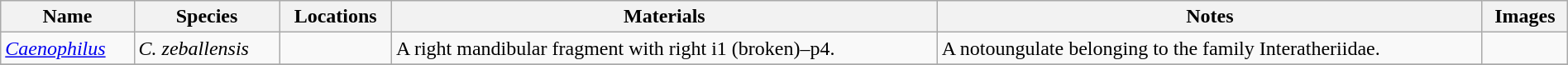<table class="wikitable" align="center" width="100%">
<tr>
<th>Name</th>
<th>Species</th>
<th>Locations</th>
<th>Materials</th>
<th>Notes</th>
<th>Images</th>
</tr>
<tr>
<td><em><a href='#'>Caenophilus</a></em></td>
<td><em>C. zeballensis</em></td>
<td></td>
<td>A right mandibular fragment with right i1 (broken)–p4.</td>
<td>A notoungulate belonging to the family Interatheriidae.</td>
<td></td>
</tr>
<tr>
</tr>
</table>
